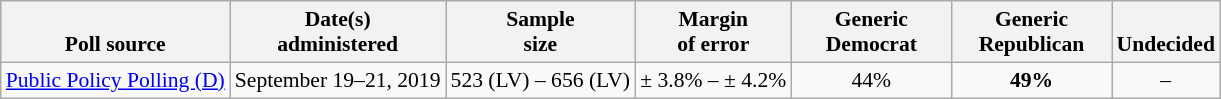<table class="wikitable" style="font-size:90%;text-align:center;">
<tr valign=bottom>
<th>Poll source</th>
<th>Date(s)<br>administered</th>
<th>Sample<br>size</th>
<th>Margin<br>of error</th>
<th style="width:100px;">Generic<br>Democrat</th>
<th style="width:100px;">Generic<br>Republican</th>
<th>Undecided</th>
</tr>
<tr>
<td style="text-align:left;"><a href='#'>Public Policy Polling (D)</a></td>
<td>September 19–21, 2019</td>
<td>523 (LV) – 656 (LV)</td>
<td>± 3.8% – ± 4.2%</td>
<td>44%</td>
<td><strong>49%</strong></td>
<td>–</td>
</tr>
</table>
